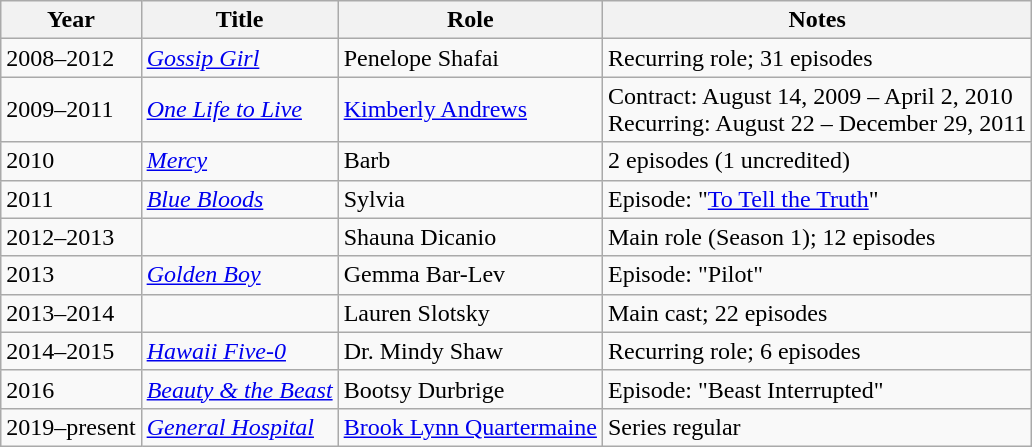<table class="wikitable sortable">
<tr>
<th>Year</th>
<th>Title</th>
<th>Role</th>
<th class="unsortable">Notes</th>
</tr>
<tr>
<td>2008–2012</td>
<td><em><a href='#'>Gossip Girl</a></em></td>
<td>Penelope Shafai</td>
<td>Recurring role; 31 episodes</td>
</tr>
<tr>
<td>2009–2011</td>
<td><em><a href='#'>One Life to Live</a></em></td>
<td><a href='#'>Kimberly Andrews</a></td>
<td>Contract: August 14, 2009 – April 2, 2010<br>Recurring: August 22 – December 29, 2011</td>
</tr>
<tr>
<td>2010</td>
<td><em><a href='#'>Mercy</a></em></td>
<td>Barb</td>
<td>2 episodes (1 uncredited)</td>
</tr>
<tr>
<td>2011</td>
<td><em><a href='#'>Blue Bloods</a></em></td>
<td>Sylvia</td>
<td>Episode: "<a href='#'>To Tell the Truth</a>"</td>
</tr>
<tr>
<td>2012–2013</td>
<td><em></em></td>
<td>Shauna Dicanio</td>
<td>Main role (Season 1); 12 episodes</td>
</tr>
<tr>
<td>2013</td>
<td><em><a href='#'>Golden Boy</a></em></td>
<td>Gemma Bar-Lev</td>
<td>Episode: "Pilot"</td>
</tr>
<tr>
<td>2013–2014</td>
<td><em></em></td>
<td>Lauren Slotsky</td>
<td>Main cast; 22 episodes</td>
</tr>
<tr>
<td>2014–2015</td>
<td><em><a href='#'>Hawaii Five-0</a></em></td>
<td>Dr. Mindy Shaw</td>
<td>Recurring role; 6 episodes</td>
</tr>
<tr>
<td>2016</td>
<td><em><a href='#'>Beauty & the Beast</a></em></td>
<td>Bootsy Durbrige</td>
<td>Episode: "Beast Interrupted"</td>
</tr>
<tr>
<td>2019–present</td>
<td><em><a href='#'>General Hospital</a></em></td>
<td><a href='#'>Brook Lynn Quartermaine</a></td>
<td>Series regular</td>
</tr>
</table>
